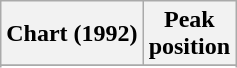<table class="wikitable">
<tr>
<th align="left">Chart (1992)</th>
<th align="center">Peak<br>position</th>
</tr>
<tr>
</tr>
<tr>
</tr>
</table>
